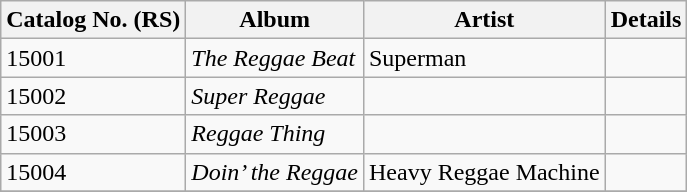<table class="wikitable sortable">
<tr>
<th>Catalog No. (RS)</th>
<th>Album</th>
<th>Artist</th>
<th>Details</th>
</tr>
<tr>
<td>15001</td>
<td><em>The Reggae Beat</em></td>
<td>Superman</td>
<td></td>
</tr>
<tr>
<td>15002</td>
<td><em>Super Reggae</em></td>
<td></td>
<td></td>
</tr>
<tr>
<td>15003</td>
<td><em>Reggae Thing</em></td>
<td></td>
<td></td>
</tr>
<tr>
<td>15004</td>
<td><em>Doin’ the Reggae</em></td>
<td>Heavy Reggae Machine</td>
<td></td>
</tr>
<tr>
</tr>
</table>
